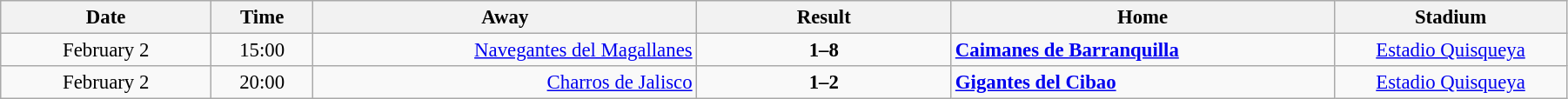<table class="wikitable" style="font-size:95%; text-align: center; width: 95%;">
<tr>
<th width="90">Date</th>
<th width="40">Time</th>
<th width="170">Away</th>
<th width="110">Result</th>
<th width="170">Home</th>
<th width="100">Stadium</th>
</tr>
<tr align=center>
<td>February 2</td>
<td>15:00</td>
<td align=right><a href='#'>Navegantes del Magallanes</a> </td>
<td><strong>1–8</strong></td>
<td align=left><strong> <a href='#'>Caimanes de Barranquilla</a></strong></td>
<td><a href='#'>Estadio Quisqueya</a></td>
</tr>
<tr align=center>
<td>February 2</td>
<td>20:00</td>
<td align=right><a href='#'>Charros de Jalisco</a> </td>
<td><strong>1–2</strong></td>
<td align=left><strong> <a href='#'>Gigantes del Cibao</a></strong></td>
<td><a href='#'>Estadio Quisqueya</a></td>
</tr>
</table>
